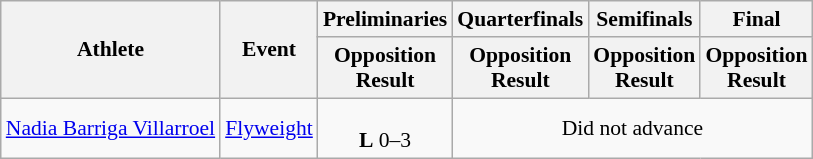<table class="wikitable" border="1" style="font-size:90%">
<tr>
<th rowspan=2>Athlete</th>
<th rowspan=2>Event</th>
<th>Preliminaries</th>
<th>Quarterfinals</th>
<th>Semifinals</th>
<th>Final</th>
</tr>
<tr>
<th>Opposition<br>Result</th>
<th>Opposition<br>Result</th>
<th>Opposition<br>Result</th>
<th>Opposition<br>Result</th>
</tr>
<tr>
<td><a href='#'>Nadia Barriga Villarroel</a></td>
<td><a href='#'>Flyweight</a></td>
<td align=center><br><strong>L</strong> 0–3</td>
<td align=center colspan="3">Did not advance</td>
</tr>
</table>
